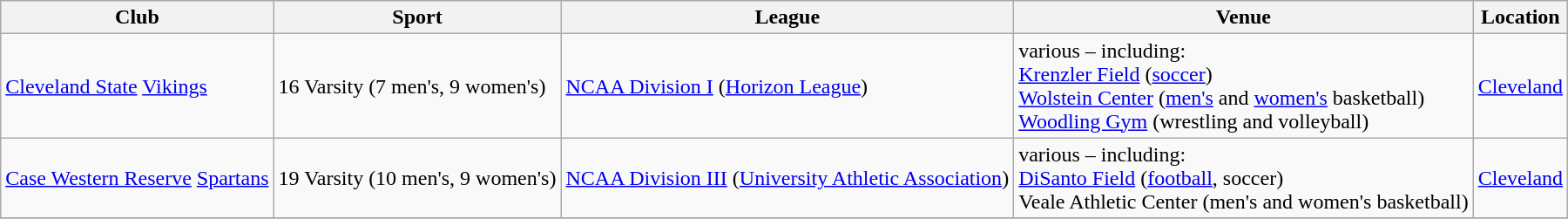<table class="wikitable">
<tr>
<th>Club</th>
<th>Sport</th>
<th>League</th>
<th>Venue</th>
<th>Location</th>
</tr>
<tr>
<td><a href='#'>Cleveland State</a> <a href='#'>Vikings</a></td>
<td>16 Varsity (7 men's, 9 women's)</td>
<td><a href='#'>NCAA Division I</a> (<a href='#'>Horizon League</a>)</td>
<td>various – including:<br><a href='#'>Krenzler Field</a> (<a href='#'>soccer</a>)<br><a href='#'>Wolstein Center</a> (<a href='#'>men's</a> and <a href='#'>women's</a> basketball)<br><a href='#'>Woodling Gym</a> (wrestling and volleyball)</td>
<td><a href='#'>Cleveland</a></td>
</tr>
<tr>
<td><a href='#'>Case Western Reserve</a> <a href='#'>Spartans</a></td>
<td>19 Varsity (10 men's, 9 women's)</td>
<td><a href='#'>NCAA Division III</a> (<a href='#'>University Athletic Association</a>)</td>
<td>various – including:<br><a href='#'>DiSanto Field</a> (<a href='#'>football</a>, soccer)<br>Veale Athletic Center (men's and women's basketball)</td>
<td><a href='#'>Cleveland</a></td>
</tr>
<tr>
</tr>
</table>
